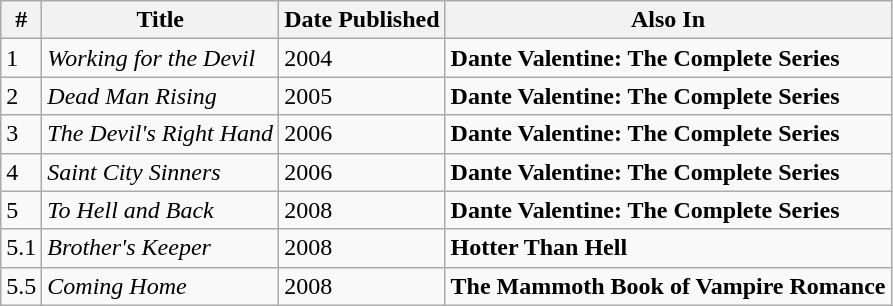<table class="wikitable">
<tr>
<th>#</th>
<th>Title</th>
<th>Date Published</th>
<th>Also In</th>
</tr>
<tr>
<td>1</td>
<td><em>Working for the Devil</em></td>
<td>2004</td>
<td><strong>Dante Valentine: The Complete Series</strong></td>
</tr>
<tr>
<td>2</td>
<td><em>Dead Man Rising</em></td>
<td>2005</td>
<td><strong>Dante Valentine: The Complete Series</strong></td>
</tr>
<tr>
<td>3</td>
<td><em>The Devil's Right Hand</em></td>
<td>2006</td>
<td><strong>Dante Valentine: The Complete Series</strong></td>
</tr>
<tr>
<td>4</td>
<td><em>Saint City Sinners</em></td>
<td>2006</td>
<td><strong>Dante Valentine: The Complete Series</strong></td>
</tr>
<tr>
<td>5</td>
<td><em>To Hell and Back</em></td>
<td>2008</td>
<td><strong>Dante Valentine: The Complete Series</strong></td>
</tr>
<tr>
<td>5.1</td>
<td><em>Brother's Keeper</em></td>
<td>2008</td>
<td><strong>Hotter Than Hell</strong></td>
</tr>
<tr>
<td>5.5</td>
<td><em>Coming Home</em></td>
<td>2008</td>
<td><strong>The Mammoth Book of Vampire Romance</strong></td>
</tr>
</table>
